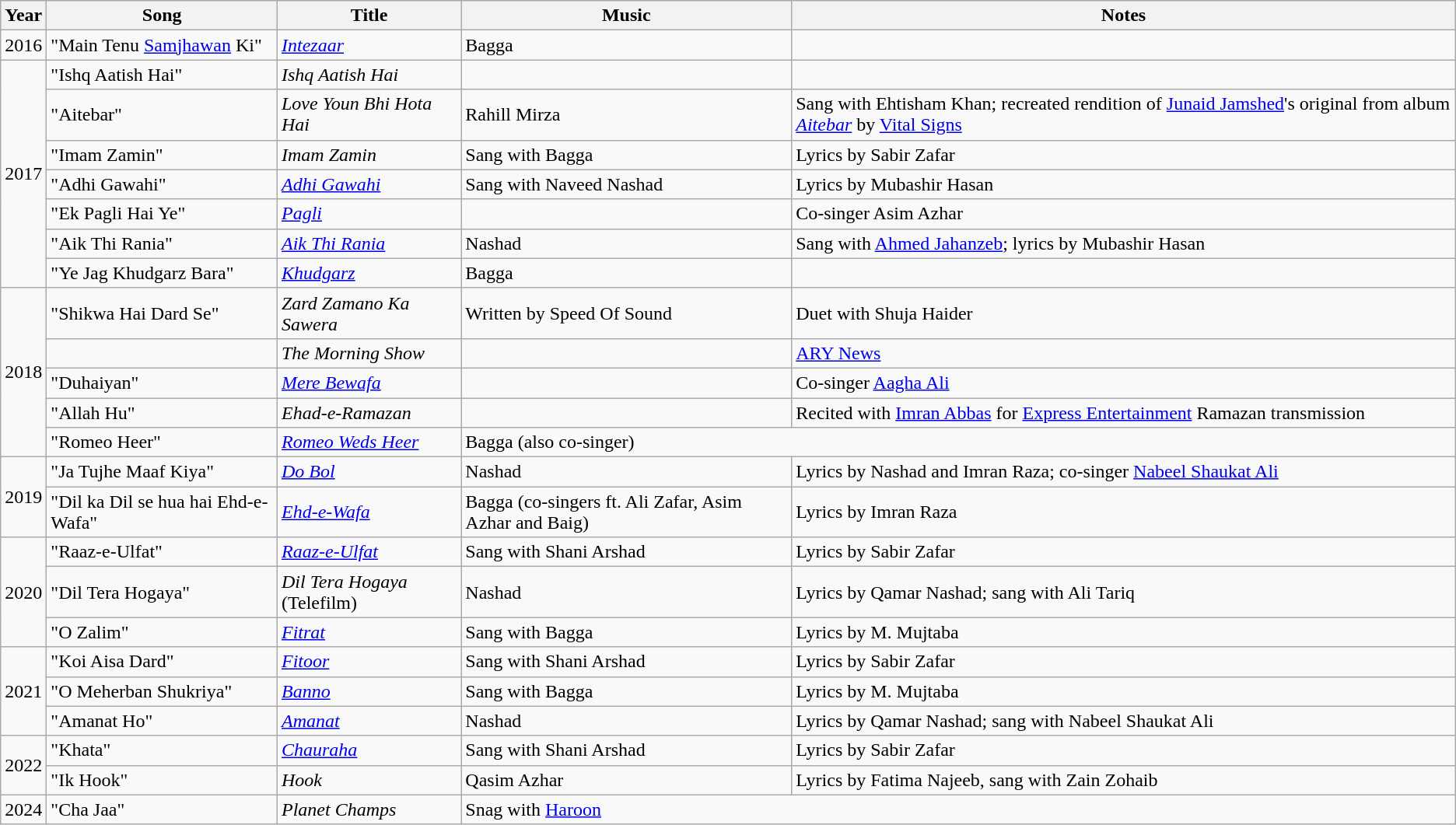<table class="wikitable">
<tr>
<th>Year</th>
<th>Song</th>
<th>Title</th>
<th>Music</th>
<th>Notes</th>
</tr>
<tr>
<td>2016</td>
<td>"Main Tenu <a href='#'>Samjhawan</a> Ki"</td>
<td><em><a href='#'>Intezaar</a></em></td>
<td>Bagga</td>
<td></td>
</tr>
<tr>
<td rowspan=7>2017</td>
<td>"Ishq Aatish Hai"</td>
<td><em>Ishq Aatish Hai</em></td>
<td></td>
<td></td>
</tr>
<tr>
<td>"Aitebar"</td>
<td><em>Love Youn Bhi Hota Hai</em></td>
<td>Rahill Mirza</td>
<td>Sang with Ehtisham Khan; recreated rendition of <a href='#'>Junaid Jamshed</a>'s original from album <em><a href='#'>Aitebar</a></em> by <a href='#'>Vital Signs</a></td>
</tr>
<tr>
<td>"Imam Zamin"</td>
<td><em>Imam Zamin</em></td>
<td>Sang with Bagga</td>
<td>Lyrics by Sabir Zafar</td>
</tr>
<tr>
<td>"Adhi Gawahi"</td>
<td><em><a href='#'>Adhi Gawahi</a></em></td>
<td>Sang with Naveed Nashad</td>
<td>Lyrics by Mubashir Hasan</td>
</tr>
<tr>
<td>"Ek Pagli Hai Ye"</td>
<td><em><a href='#'>Pagli</a></em></td>
<td></td>
<td>Co-singer Asim Azhar</td>
</tr>
<tr>
<td>"Aik Thi Rania"</td>
<td><em><a href='#'>Aik Thi Rania</a></em></td>
<td>Nashad</td>
<td>Sang with <a href='#'>Ahmed Jahanzeb</a>; lyrics by Mubashir Hasan</td>
</tr>
<tr>
<td>"Ye Jag Khudgarz Bara"</td>
<td><em><a href='#'>Khudgarz</a></em></td>
<td>Bagga</td>
<td></td>
</tr>
<tr>
<td rowspan=5>2018</td>
<td>"Shikwa Hai Dard Se"</td>
<td><em>Zard Zamano Ka Sawera</em></td>
<td>Written by Speed Of Sound</td>
<td>Duet with Shuja Haider</td>
</tr>
<tr>
<td></td>
<td><em>The Morning Show</em></td>
<td></td>
<td><a href='#'>ARY News</a></td>
</tr>
<tr>
<td>"Duhaiyan"</td>
<td><em><a href='#'>Mere Bewafa</a></em></td>
<td></td>
<td>Co-singer <a href='#'>Aagha Ali</a></td>
</tr>
<tr>
<td>"Allah Hu"</td>
<td><em>Ehad-e-Ramazan</em></td>
<td></td>
<td>Recited with <a href='#'>Imran Abbas</a> for <a href='#'>Express Entertainment</a> Ramazan transmission</td>
</tr>
<tr>
<td>"Romeo Heer"</td>
<td><em><a href='#'>Romeo Weds Heer</a></em></td>
<td colspan=2>Bagga (also co-singer)</td>
</tr>
<tr>
<td rowspan=2>2019</td>
<td>"Ja Tujhe Maaf Kiya"</td>
<td><em><a href='#'>Do Bol</a></em></td>
<td>Nashad</td>
<td>Lyrics by Nashad and Imran Raza; co-singer <a href='#'>Nabeel Shaukat Ali</a></td>
</tr>
<tr>
<td>"Dil ka Dil se hua hai Ehd-e-Wafa"</td>
<td><em><a href='#'>Ehd-e-Wafa</a></em></td>
<td>Bagga (co-singers ft. Ali Zafar, Asim Azhar and Baig)</td>
<td>Lyrics by Imran Raza</td>
</tr>
<tr>
<td rowspan=3>2020</td>
<td>"Raaz-e-Ulfat"</td>
<td><em><a href='#'>Raaz-e-Ulfat</a></em></td>
<td>Sang with Shani Arshad</td>
<td>Lyrics by Sabir Zafar</td>
</tr>
<tr>
<td>"Dil Tera Hogaya"</td>
<td><em>Dil Tera Hogaya</em> (Telefilm)</td>
<td>Nashad</td>
<td>Lyrics by Qamar Nashad; sang with Ali Tariq</td>
</tr>
<tr>
<td>"O Zalim"</td>
<td><em><a href='#'>Fitrat</a></em></td>
<td>Sang with Bagga</td>
<td>Lyrics by M. Mujtaba</td>
</tr>
<tr>
<td rowspan=3>2021</td>
<td>"Koi Aisa Dard"</td>
<td><em><a href='#'>Fitoor</a></em></td>
<td>Sang with Shani Arshad</td>
<td>Lyrics by Sabir Zafar</td>
</tr>
<tr>
<td>"O Meherban Shukriya"</td>
<td><em><a href='#'>Banno</a></em></td>
<td>Sang with Bagga</td>
<td>Lyrics by M. Mujtaba</td>
</tr>
<tr>
<td>"Amanat Ho"</td>
<td><em><a href='#'>Amanat</a></em></td>
<td>Nashad</td>
<td>Lyrics by Qamar Nashad; sang with Nabeel Shaukat Ali</td>
</tr>
<tr>
<td rowspan=2>2022</td>
<td>"Khata"</td>
<td><em><a href='#'>Chauraha</a></em></td>
<td>Sang with Shani Arshad</td>
<td>Lyrics by Sabir Zafar</td>
</tr>
<tr>
<td>"Ik Hook"</td>
<td><em>Hook</em></td>
<td>Qasim Azhar</td>
<td>Lyrics by Fatima Najeeb, sang with Zain Zohaib</td>
</tr>
<tr>
<td>2024</td>
<td>"Cha Jaa"</td>
<td><em>Planet Champs</em></td>
<td colspan=2>Snag with <a href='#'>Haroon</a></td>
</tr>
</table>
